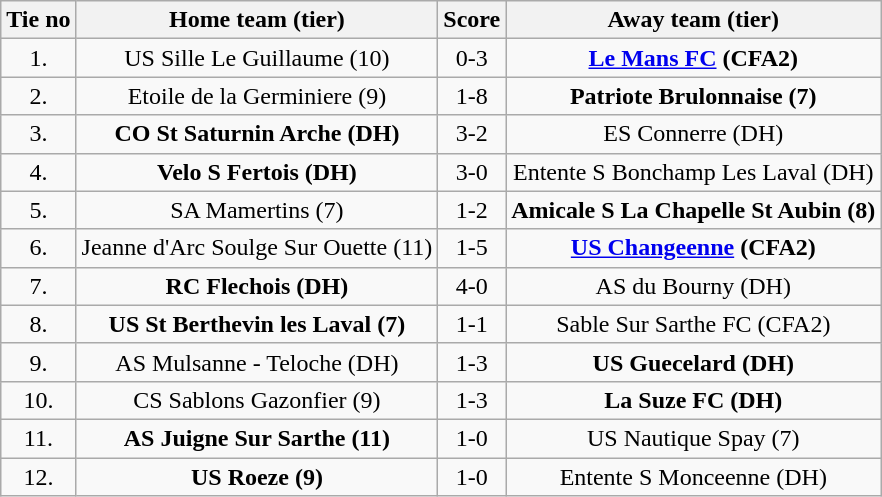<table class="wikitable" style="text-align: center">
<tr>
<th>Tie no</th>
<th>Home team (tier)</th>
<th>Score</th>
<th>Away team (tier)</th>
</tr>
<tr>
<td>1.</td>
<td>US Sille Le Guillaume (10)</td>
<td>0-3</td>
<td><strong><a href='#'>Le Mans FC</a> (CFA2)</strong></td>
</tr>
<tr>
<td>2.</td>
<td>Etoile de la Germiniere (9)</td>
<td>1-8</td>
<td><strong>Patriote Brulonnaise (7)</strong></td>
</tr>
<tr>
<td>3.</td>
<td><strong>CO St Saturnin Arche (DH)</strong></td>
<td>3-2</td>
<td>ES Connerre (DH)</td>
</tr>
<tr>
<td>4.</td>
<td><strong>Velo S Fertois (DH)</strong></td>
<td>3-0</td>
<td>Entente S Bonchamp Les Laval (DH)</td>
</tr>
<tr>
<td>5.</td>
<td>SA Mamertins (7)</td>
<td>1-2</td>
<td><strong>Amicale S La Chapelle St Aubin (8)</strong></td>
</tr>
<tr>
<td>6.</td>
<td>Jeanne d'Arc Soulge Sur Ouette (11)</td>
<td>1-5</td>
<td><strong><a href='#'>US Changeenne</a> (CFA2)</strong></td>
</tr>
<tr>
<td>7.</td>
<td><strong>RC Flechois (DH)</strong></td>
<td>4-0</td>
<td>AS du Bourny (DH)</td>
</tr>
<tr>
<td>8.</td>
<td><strong>US St Berthevin les Laval (7)</strong></td>
<td>1-1 </td>
<td>Sable Sur Sarthe FC (CFA2)</td>
</tr>
<tr>
<td>9.</td>
<td>AS Mulsanne - Teloche (DH)</td>
<td>1-3</td>
<td><strong>US Guecelard (DH)</strong></td>
</tr>
<tr>
<td>10.</td>
<td>CS Sablons Gazonfier (9)</td>
<td>1-3</td>
<td><strong>La Suze FC (DH)</strong></td>
</tr>
<tr>
<td>11.</td>
<td><strong>AS Juigne Sur Sarthe (11)</strong></td>
<td>1-0</td>
<td>US Nautique Spay (7)</td>
</tr>
<tr>
<td>12.</td>
<td><strong>US Roeze (9)</strong></td>
<td>1-0</td>
<td>Entente S Monceenne (DH)</td>
</tr>
</table>
